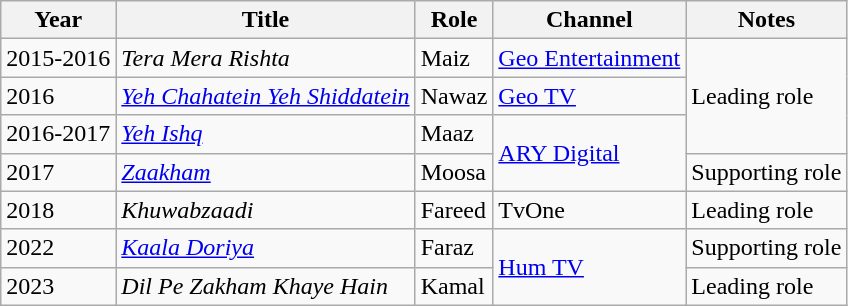<table class="wikitable sortable">
<tr>
<th>Year</th>
<th>Title</th>
<th>Role</th>
<th>Channel</th>
<th>Notes</th>
</tr>
<tr>
<td>2015-2016</td>
<td><em>Tera Mera Rishta</em></td>
<td>Maiz</td>
<td><a href='#'>Geo Entertainment</a></td>
<td rowspan="3">Leading role</td>
</tr>
<tr>
<td>2016</td>
<td><em><a href='#'>Yeh Chahatein Yeh Shiddatein</a></em></td>
<td>Nawaz</td>
<td><a href='#'>Geo TV</a></td>
</tr>
<tr>
<td>2016-2017</td>
<td><em><a href='#'>Yeh Ishq</a></em></td>
<td>Maaz</td>
<td rowspan="2"><a href='#'>ARY Digital</a></td>
</tr>
<tr>
<td>2017</td>
<td><em><a href='#'>Zaakham</a></em></td>
<td>Moosa</td>
<td>Supporting role</td>
</tr>
<tr>
<td>2018</td>
<td><em>Khuwabzaadi</em></td>
<td>Fareed</td>
<td>TvOne</td>
<td>Leading role</td>
</tr>
<tr>
<td>2022</td>
<td><em><a href='#'>Kaala Doriya</a></em></td>
<td>Faraz</td>
<td rowspan="2"><a href='#'>Hum TV</a></td>
<td>Supporting role</td>
</tr>
<tr>
<td>2023</td>
<td><em>Dil Pe Zakham Khaye Hain</em></td>
<td>Kamal</td>
<td>Leading role</td>
</tr>
</table>
